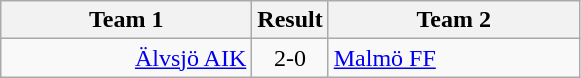<table class="wikitable">
<tr>
<th width="160">Team 1</th>
<th>Result</th>
<th width="160">Team 2</th>
</tr>
<tr>
<td style="text-align:right;"><a href='#'>Älvsjö AIK</a></td>
<td style="text-align:center;">2-0</td>
<td style="text-align:left;"><a href='#'>Malmö FF</a></td>
</tr>
</table>
